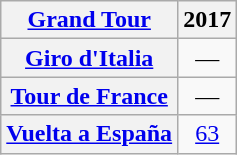<table class="wikitable plainrowheaders">
<tr>
<th scope="col"><a href='#'>Grand Tour</a></th>
<th scope="col">2017</th>
</tr>
<tr style="text-align:center;">
<th scope="row"> <a href='#'>Giro d'Italia</a></th>
<td>—</td>
</tr>
<tr style="text-align:center;">
<th scope="row"> <a href='#'>Tour de France</a></th>
<td>—</td>
</tr>
<tr style="text-align:center;">
<th scope="row"> <a href='#'>Vuelta a España</a></th>
<td><a href='#'>63</a></td>
</tr>
</table>
